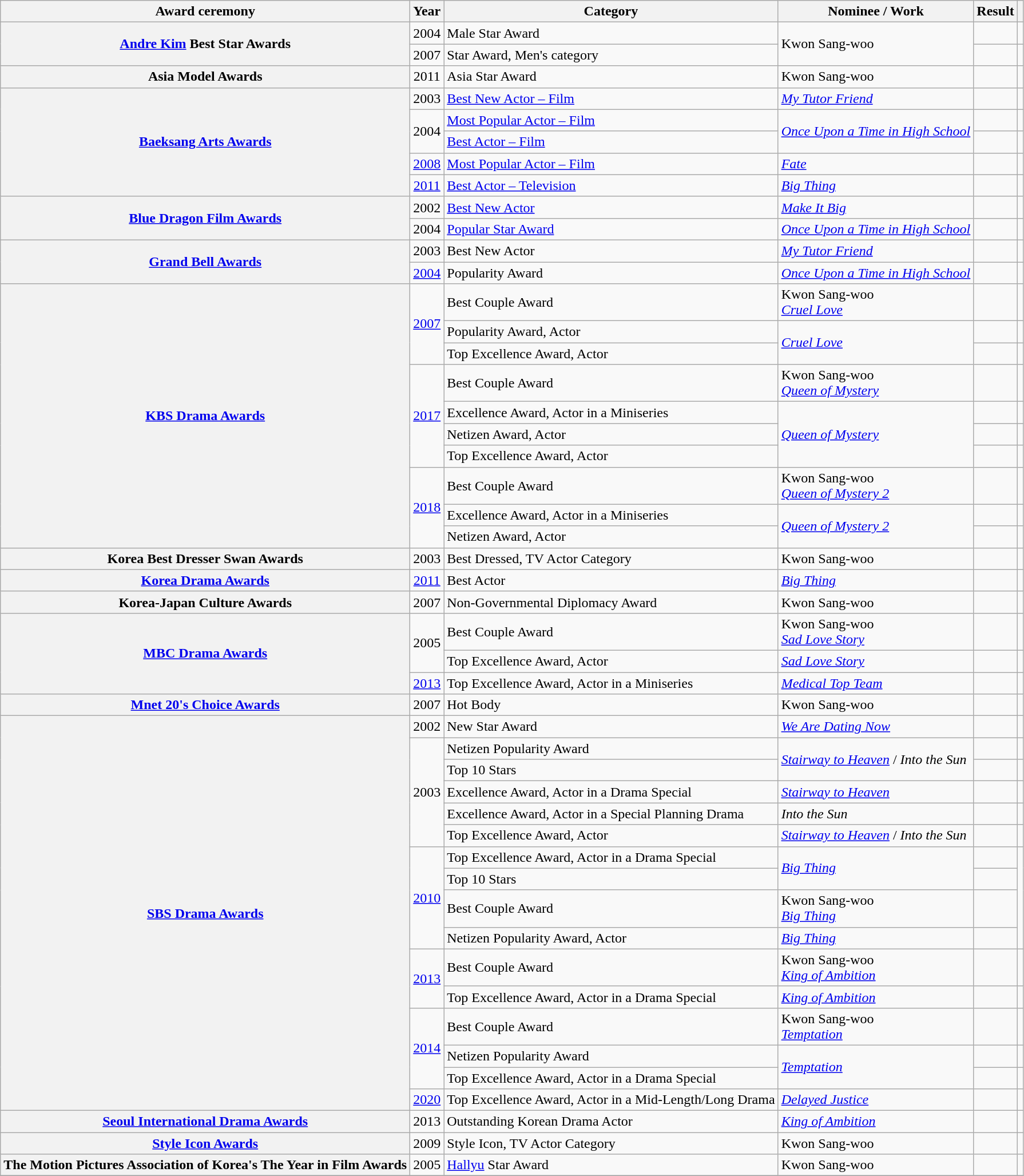<table class="wikitable plainrowheaders sortable">
<tr>
<th scope="col">Award ceremony</th>
<th scope="col">Year</th>
<th scope="col">Category</th>
<th scope="col">Nominee / Work</th>
<th scope="col">Result</th>
<th scope="col" class="unsortable"></th>
</tr>
<tr>
<th scope="row" rowspan="2"><a href='#'>Andre Kim</a> Best Star Awards</th>
<td style="text-align:center">2004</td>
<td>Male Star Award</td>
<td rowspan="2">Kwon Sang-woo</td>
<td></td>
<td style="text-align:center"></td>
</tr>
<tr>
<td style="text-align:center">2007</td>
<td>Star Award, Men's category</td>
<td></td>
<td style="text-align:center"></td>
</tr>
<tr>
<th scope="row">Asia Model Awards</th>
<td style="text-align:center">2011</td>
<td>Asia Star Award</td>
<td>Kwon Sang-woo</td>
<td></td>
<td style="text-align:center"></td>
</tr>
<tr>
<th scope="row" rowspan="5"><a href='#'>Baeksang Arts Awards</a></th>
<td style="text-align:center">2003</td>
<td><a href='#'>Best New Actor – Film</a></td>
<td><em><a href='#'>My Tutor Friend</a></em></td>
<td></td>
<td></td>
</tr>
<tr>
<td style="text-align:center" rowspan="2">2004</td>
<td><a href='#'>Most Popular Actor – Film</a></td>
<td rowspan="2"><em><a href='#'>Once Upon a Time in High School</a></em></td>
<td></td>
<td></td>
</tr>
<tr>
<td><a href='#'>Best Actor – Film</a></td>
<td></td>
<td></td>
</tr>
<tr>
<td style="text-align:center"><a href='#'>2008</a></td>
<td><a href='#'>Most Popular Actor – Film</a></td>
<td><em><a href='#'>Fate</a></em></td>
<td></td>
<td style="text-align:center"></td>
</tr>
<tr>
<td style="text-align:center"><a href='#'>2011</a></td>
<td><a href='#'>Best Actor – Television</a></td>
<td><em><a href='#'>Big Thing</a></em></td>
<td></td>
<td></td>
</tr>
<tr>
<th scope="row" rowspan="2"><a href='#'>Blue Dragon Film Awards</a></th>
<td style="text-align:center">2002</td>
<td><a href='#'>Best New Actor</a></td>
<td><em><a href='#'>Make It Big</a></em></td>
<td></td>
<td></td>
</tr>
<tr>
<td style="text-align:center">2004</td>
<td><a href='#'>Popular Star Award</a></td>
<td><em><a href='#'>Once Upon a Time in High School</a></em></td>
<td></td>
<td></td>
</tr>
<tr>
<th scope="row" rowspan="2"><a href='#'>Grand Bell Awards</a></th>
<td style="text-align:center">2003</td>
<td>Best New Actor</td>
<td><em><a href='#'>My Tutor Friend</a></em></td>
<td></td>
<td></td>
</tr>
<tr>
<td style="text-align:center"><a href='#'>2004</a></td>
<td>Popularity Award</td>
<td><em><a href='#'>Once Upon a Time in High School</a></em></td>
<td></td>
<td></td>
</tr>
<tr>
<th scope="row" rowspan="10"><a href='#'>KBS Drama Awards</a></th>
<td style="text-align:center" rowspan="3"><a href='#'>2007</a></td>
<td>Best Couple Award</td>
<td>Kwon Sang-woo <br><em><a href='#'>Cruel Love</a></em></td>
<td></td>
<td></td>
</tr>
<tr>
<td>Popularity Award, Actor</td>
<td rowspan="2"><em><a href='#'>Cruel Love</a></em></td>
<td></td>
<td></td>
</tr>
<tr>
<td>Top Excellence Award, Actor</td>
<td></td>
<td></td>
</tr>
<tr>
<td style="text-align:center" rowspan="4"><a href='#'>2017</a></td>
<td>Best Couple Award</td>
<td>Kwon Sang-woo <br><em><a href='#'>Queen of Mystery</a></em></td>
<td></td>
<td></td>
</tr>
<tr>
<td>Excellence Award, Actor in a Miniseries</td>
<td rowspan="3"><em><a href='#'>Queen of Mystery</a></em></td>
<td></td>
<td></td>
</tr>
<tr>
<td>Netizen Award, Actor</td>
<td></td>
<td></td>
</tr>
<tr>
<td>Top Excellence Award, Actor</td>
<td></td>
<td></td>
</tr>
<tr>
<td style="text-align:center" rowspan="3"><a href='#'>2018</a></td>
<td>Best Couple Award</td>
<td>Kwon Sang-woo <br><em><a href='#'>Queen of Mystery 2</a></em></td>
<td></td>
<td></td>
</tr>
<tr>
<td>Excellence Award, Actor in a Miniseries</td>
<td rowspan="2"><em><a href='#'>Queen of Mystery 2</a></em></td>
<td></td>
<td></td>
</tr>
<tr>
<td>Netizen Award, Actor</td>
<td></td>
<td></td>
</tr>
<tr>
<th scope="row">Korea Best Dresser Swan Awards</th>
<td style="text-align:center">2003</td>
<td>Best Dressed, TV Actor Category</td>
<td>Kwon Sang-woo</td>
<td></td>
<td></td>
</tr>
<tr>
<th scope="row"><a href='#'>Korea Drama Awards</a></th>
<td style="text-align:center"><a href='#'>2011</a></td>
<td>Best Actor</td>
<td><em><a href='#'>Big Thing</a></em></td>
<td></td>
<td></td>
</tr>
<tr>
<th scope="row">Korea-Japan Culture Awards</th>
<td style="text-align:center">2007</td>
<td>Non-Governmental Diplomacy Award</td>
<td>Kwon Sang-woo</td>
<td></td>
<td></td>
</tr>
<tr>
<th scope="row" rowspan="3"><a href='#'>MBC Drama Awards</a></th>
<td style="text-align:center" rowspan="2">2005</td>
<td>Best Couple Award</td>
<td>Kwon Sang-woo <br><em><a href='#'>Sad Love Story</a></em></td>
<td></td>
<td></td>
</tr>
<tr>
<td>Top Excellence Award, Actor</td>
<td><em><a href='#'>Sad Love Story</a></em></td>
<td></td>
<td></td>
</tr>
<tr>
<td style="text-align:center"><a href='#'>2013</a></td>
<td>Top Excellence Award, Actor in a Miniseries</td>
<td><em><a href='#'>Medical Top Team</a></em></td>
<td></td>
<td></td>
</tr>
<tr>
<th scope="row"><a href='#'>Mnet 20's Choice Awards</a></th>
<td style="text-align:center">2007</td>
<td>Hot Body</td>
<td>Kwon Sang-woo</td>
<td></td>
<td></td>
</tr>
<tr>
<th scope="row" rowspan="16"><a href='#'>SBS Drama Awards</a></th>
<td style="text-align:center">2002</td>
<td>New Star Award</td>
<td><em><a href='#'>We Are Dating Now</a></em></td>
<td></td>
<td></td>
</tr>
<tr>
<td style="text-align:center" rowspan="5">2003</td>
<td>Netizen Popularity Award</td>
<td rowspan="2"><em><a href='#'>Stairway to Heaven</a></em> / <em>Into the Sun</em></td>
<td></td>
<td></td>
</tr>
<tr>
<td>Top 10 Stars</td>
<td></td>
<td></td>
</tr>
<tr>
<td>Excellence Award, Actor in a Drama Special</td>
<td><em><a href='#'>Stairway to Heaven</a></em></td>
<td></td>
<td></td>
</tr>
<tr>
<td>Excellence Award, Actor in a Special Planning Drama</td>
<td><em>Into the Sun</em></td>
<td></td>
<td></td>
</tr>
<tr>
<td>Top Excellence Award, Actor</td>
<td><em><a href='#'>Stairway to Heaven</a></em> / <em>Into the Sun</em></td>
<td></td>
<td></td>
</tr>
<tr>
<td style="text-align:center" rowspan="4"><a href='#'>2010</a></td>
<td>Top Excellence Award, Actor in a Drama Special</td>
<td rowspan="2"><em><a href='#'>Big Thing</a></em></td>
<td></td>
<td style="text-align:center" rowspan="4"></td>
</tr>
<tr>
<td>Top 10 Stars</td>
<td></td>
</tr>
<tr>
<td>Best Couple Award</td>
<td>Kwon Sang-woo <br><em><a href='#'>Big Thing</a></em></td>
<td></td>
</tr>
<tr>
<td>Netizen Popularity Award, Actor</td>
<td><em><a href='#'>Big Thing</a></em></td>
<td></td>
</tr>
<tr>
<td style="text-align:center" rowspan="2"><a href='#'>2013</a></td>
<td>Best Couple Award</td>
<td>Kwon Sang-woo <br><em><a href='#'>King of Ambition</a></em></td>
<td></td>
<td></td>
</tr>
<tr>
<td>Top Excellence Award, Actor in a Drama Special</td>
<td><em><a href='#'>King of Ambition</a></em></td>
<td></td>
<td></td>
</tr>
<tr>
<td style="text-align:center" rowspan="3"><a href='#'>2014</a></td>
<td>Best Couple Award</td>
<td>Kwon Sang-woo <br><em><a href='#'>Temptation</a></em></td>
<td></td>
<td></td>
</tr>
<tr>
<td>Netizen Popularity Award</td>
<td rowspan="2"><em><a href='#'>Temptation</a></em></td>
<td></td>
<td></td>
</tr>
<tr>
<td>Top Excellence Award, Actor in a Drama Special</td>
<td></td>
<td></td>
</tr>
<tr>
<td style="text-align:center"><a href='#'>2020</a></td>
<td>Top Excellence Award, Actor in a Mid-Length/Long Drama</td>
<td><em><a href='#'>Delayed Justice</a></em></td>
<td></td>
<td></td>
</tr>
<tr>
<th scope="row"><a href='#'>Seoul International Drama Awards</a></th>
<td style="text-align:center">2013</td>
<td>Outstanding Korean Drama Actor</td>
<td><em><a href='#'>King of Ambition</a></em></td>
<td></td>
<td></td>
</tr>
<tr>
<th scope="row"><a href='#'>Style Icon Awards</a></th>
<td style="text-align:center">2009</td>
<td>Style Icon, TV Actor Category</td>
<td>Kwon Sang-woo</td>
<td></td>
<td style="text-align:center"></td>
</tr>
<tr>
<th scope="row">The Motion Pictures Association of Korea's The Year in Film Awards</th>
<td style="text-align:center">2005</td>
<td><a href='#'>Hallyu</a> Star Award</td>
<td>Kwon Sang-woo</td>
<td></td>
<td></td>
</tr>
<tr>
</tr>
</table>
